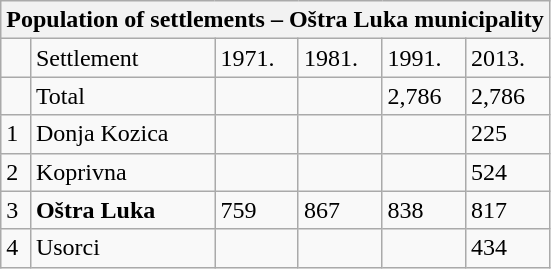<table class="wikitable">
<tr>
<th colspan="6">Population of settlements – Oštra Luka municipality</th>
</tr>
<tr>
<td></td>
<td>Settlement</td>
<td>1971.</td>
<td>1981.</td>
<td>1991.</td>
<td>2013.</td>
</tr>
<tr>
<td></td>
<td>Total</td>
<td></td>
<td></td>
<td>2,786</td>
<td>2,786</td>
</tr>
<tr>
<td>1</td>
<td>Donja Kozica</td>
<td></td>
<td></td>
<td></td>
<td>225</td>
</tr>
<tr>
<td>2</td>
<td>Koprivna</td>
<td></td>
<td></td>
<td></td>
<td>524</td>
</tr>
<tr>
<td>3</td>
<td><strong>Oštra Luka</strong></td>
<td>759</td>
<td>867</td>
<td>838</td>
<td>817</td>
</tr>
<tr>
<td>4</td>
<td>Usorci</td>
<td></td>
<td></td>
<td></td>
<td>434</td>
</tr>
</table>
